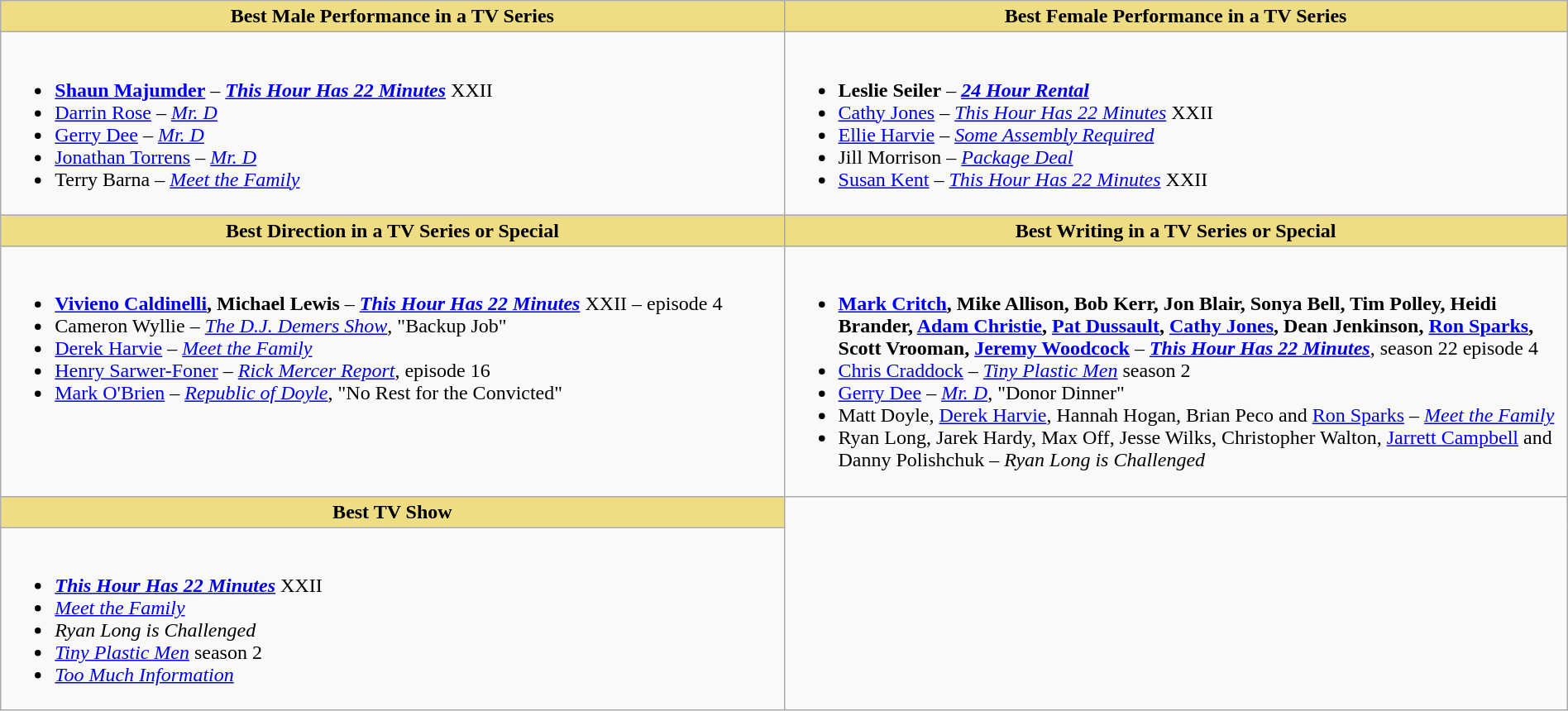<table class="wikitable" style="width:100%">
<tr>
<th style="background:#EEDD82; width:50%">Best Male Performance in a TV Series</th>
<th style="background:#EEDD82; width:50%">Best Female Performance in a TV Series</th>
</tr>
<tr>
<td valign="top"><br><ul><li> <strong><a href='#'>Shaun Majumder</a></strong> – <strong><em><a href='#'>This Hour Has 22 Minutes</a></em></strong> XXII</li><li><a href='#'>Darrin Rose</a> – <em><a href='#'>Mr. D</a></em></li><li><a href='#'>Gerry Dee</a> – <em><a href='#'>Mr. D</a></em></li><li><a href='#'>Jonathan Torrens</a> – <em><a href='#'>Mr. D</a></em></li><li>Terry Barna – <em><a href='#'>Meet the Family</a></em></li></ul></td>
<td valign="top"><br><ul><li> <strong>Leslie Seiler</strong> – <strong><em><a href='#'>24 Hour Rental</a></em></strong></li><li><a href='#'>Cathy Jones</a> – <em><a href='#'>This Hour Has 22 Minutes</a></em> XXII</li><li><a href='#'>Ellie Harvie</a> – <em><a href='#'>Some Assembly Required</a></em></li><li>Jill Morrison – <em><a href='#'>Package Deal</a></em></li><li><a href='#'>Susan Kent</a> – <em><a href='#'>This Hour Has 22 Minutes</a></em> XXII</li></ul></td>
</tr>
<tr>
<th style="background:#EEDD82; width:50%">Best Direction in a TV Series or Special</th>
<th style="background:#EEDD82; width:50%">Best Writing in a TV Series or Special</th>
</tr>
<tr>
<td valign="top"><br><ul><li> <strong><a href='#'>Vivieno Caldinelli</a>, Michael Lewis</strong> – <strong><em><a href='#'>This Hour Has 22 Minutes</a></em></strong> XXII – episode 4</li><li>Cameron Wyllie – <em><a href='#'>The D.J. Demers Show</a></em>, "Backup Job"</li><li><a href='#'>Derek Harvie</a> – <em><a href='#'>Meet the Family</a></em></li><li><a href='#'>Henry Sarwer-Foner</a> – <em><a href='#'>Rick Mercer Report</a></em>, episode 16</li><li><a href='#'>Mark O'Brien</a> – <em><a href='#'>Republic of Doyle</a></em>, "No Rest for the Convicted"</li></ul></td>
<td valign="top"><br><ul><li> <strong><a href='#'>Mark Critch</a>, Mike Allison, Bob Kerr, Jon Blair, Sonya Bell, Tim Polley, Heidi Brander, <a href='#'>Adam Christie</a>, <a href='#'>Pat Dussault</a>, <a href='#'>Cathy Jones</a>, Dean Jenkinson, <a href='#'>Ron Sparks</a>, Scott Vrooman, <a href='#'>Jeremy Woodcock</a></strong> – <strong><em><a href='#'>This Hour Has 22 Minutes</a></em></strong>, season 22 episode 4</li><li><a href='#'>Chris Craddock</a> – <em><a href='#'>Tiny Plastic Men</a></em> season 2</li><li><a href='#'>Gerry Dee</a> – <em><a href='#'>Mr. D</a></em>, "Donor Dinner"</li><li>Matt Doyle, <a href='#'>Derek Harvie</a>, Hannah Hogan, Brian Peco and <a href='#'>Ron Sparks</a> – <em><a href='#'>Meet the Family</a></em></li><li>Ryan Long, Jarek Hardy, Max Off, Jesse Wilks, Christopher Walton, <a href='#'>Jarrett Campbell</a> and Danny Polishchuk – <em>Ryan Long is Challenged</em></li></ul></td>
</tr>
<tr>
<th style="background:#EEDD82; width:50%">Best TV Show</th>
</tr>
<tr>
<td valign="top"><br><ul><li> <strong><em><a href='#'>This Hour Has 22 Minutes</a></em></strong> XXII</li><li><em><a href='#'>Meet the Family</a></em></li><li><em>Ryan Long is Challenged</em></li><li><em><a href='#'>Tiny Plastic Men</a></em> season 2</li><li><em><a href='#'>Too Much Information</a></em></li></ul></td>
</tr>
</table>
